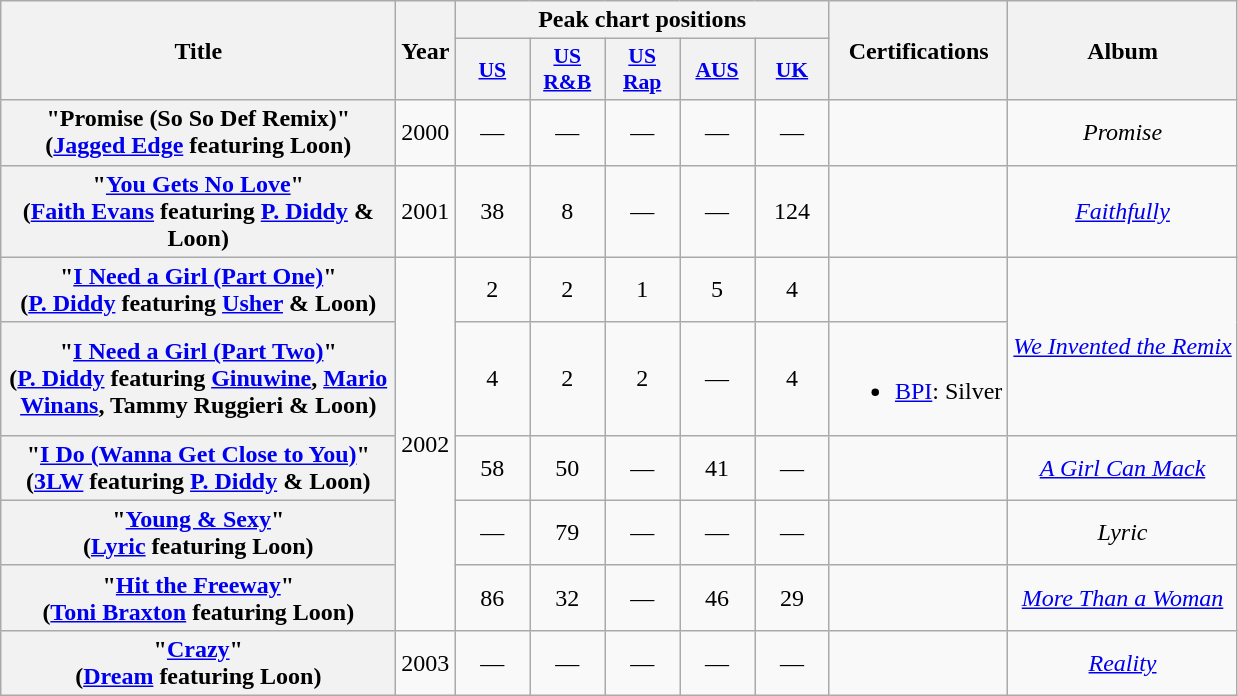<table class="wikitable plainrowheaders" style="text-align:center;">
<tr>
<th scope="col" rowspan="2" style="width:16em;">Title</th>
<th scope="col" rowspan="2">Year</th>
<th scope="col" colspan="5">Peak chart positions</th>
<th scope="col" rowspan="2">Certifications</th>
<th scope="col" rowspan="2">Album</th>
</tr>
<tr>
<th scope="col" style="width:3em;font-size:90%;"><a href='#'>US</a></th>
<th scope="col" style="width:3em;font-size:90%;"><a href='#'>US R&B</a></th>
<th scope="col" style="width:3em;font-size:90%;"><a href='#'>US Rap</a></th>
<th scope="col" style="width:3em;font-size:90%;"><a href='#'>AUS</a><br></th>
<th scope="col" style="width:3em;font-size:90%;"><a href='#'>UK</a></th>
</tr>
<tr>
<th scope="row">"Promise (So So Def Remix)"<br><span>(<a href='#'>Jagged Edge</a> featuring Loon)</span></th>
<td>2000</td>
<td>—</td>
<td>—</td>
<td>—</td>
<td>—</td>
<td>—</td>
<td></td>
<td><em>Promise</em></td>
</tr>
<tr>
<th scope="row">"<a href='#'>You Gets No Love</a>"<br><span>(<a href='#'>Faith Evans</a> featuring <a href='#'>P. Diddy</a> & Loon)</span></th>
<td>2001</td>
<td>38</td>
<td>8</td>
<td>—</td>
<td>—</td>
<td>124</td>
<td></td>
<td><em><a href='#'>Faithfully</a></em></td>
</tr>
<tr>
<th scope="row">"<a href='#'>I Need a Girl (Part One)</a>"<br><span>(<a href='#'>P. Diddy</a> featuring <a href='#'>Usher</a> & Loon)</span></th>
<td rowspan="5">2002</td>
<td>2</td>
<td>2</td>
<td>1</td>
<td>5</td>
<td>4</td>
<td></td>
<td rowspan="2"><em><a href='#'>We Invented the Remix</a></em></td>
</tr>
<tr>
<th scope="row">"<a href='#'>I Need a Girl (Part Two)</a>"<br><span>(<a href='#'>P. Diddy</a> featuring <a href='#'>Ginuwine</a>, <a href='#'>Mario Winans</a>, Tammy Ruggieri & Loon)</span></th>
<td>4</td>
<td>2</td>
<td>2</td>
<td>—</td>
<td>4</td>
<td><br><ul><li><a href='#'>BPI</a>: Silver</li></ul></td>
</tr>
<tr>
<th scope="row">"<a href='#'>I Do (Wanna Get Close to You)</a>"<br><span>(<a href='#'>3LW</a> featuring <a href='#'>P. Diddy</a> & Loon)</span></th>
<td>58 </td>
<td>50 </td>
<td>—</td>
<td>41</td>
<td>—</td>
<td></td>
<td><em><a href='#'>A Girl Can Mack</a></em></td>
</tr>
<tr>
<th scope="row">"<a href='#'>Young & Sexy</a>"<br><span>(<a href='#'>Lyric</a> featuring Loon)</span></th>
<td>—</td>
<td>79 </td>
<td>—</td>
<td>—</td>
<td>—</td>
<td></td>
<td><em>Lyric</em></td>
</tr>
<tr>
<th scope="row">"<a href='#'>Hit the Freeway</a>"<br><span>(<a href='#'>Toni Braxton</a> featuring Loon)</span></th>
<td>86 </td>
<td>32 </td>
<td>—</td>
<td>46</td>
<td>29</td>
<td></td>
<td><em><a href='#'>More Than a Woman</a></em></td>
</tr>
<tr>
<th scope="row">"<a href='#'>Crazy</a>"<br><span>(<a href='#'>Dream</a> featuring Loon)</span></th>
<td>2003</td>
<td>—</td>
<td>—</td>
<td>—</td>
<td>—</td>
<td>—</td>
<td></td>
<td><em><a href='#'>Reality</a></em></td>
</tr>
</table>
